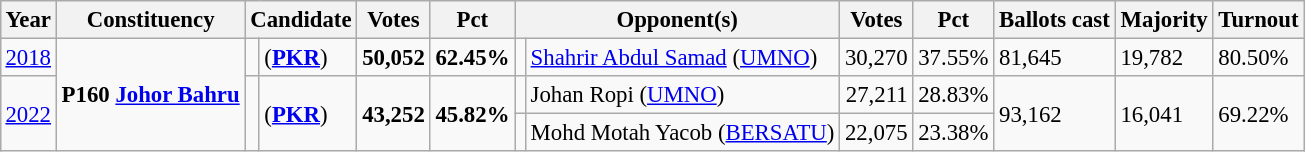<table class="wikitable" style="margin:0.5em ; font-size:95%">
<tr>
<th>Year</th>
<th>Constituency</th>
<th colspan=2>Candidate</th>
<th>Votes</th>
<th>Pct</th>
<th colspan=2>Opponent(s)</th>
<th>Votes</th>
<th>Pct</th>
<th>Ballots cast</th>
<th>Majority</th>
<th>Turnout</th>
</tr>
<tr>
<td><a href='#'>2018</a></td>
<td rowspan=3><strong>P160 <a href='#'>Johor Bahru</a></strong></td>
<td></td>
<td> (<a href='#'><strong>PKR</strong></a>)</td>
<td align="right"><strong>50,052</strong></td>
<td><strong>62.45%</strong></td>
<td></td>
<td><a href='#'>Shahrir Abdul Samad</a> (<a href='#'>UMNO</a>)</td>
<td align="right">30,270</td>
<td>37.55%</td>
<td>81,645</td>
<td>19,782</td>
<td>80.50%</td>
</tr>
<tr>
<td rowspan=2><a href='#'>2022</a></td>
<td rowspan=2 ></td>
<td rowspan=2> (<a href='#'><strong>PKR</strong></a>)</td>
<td rowspan=2 align="right"><strong>43,252</strong></td>
<td rowspan=2><strong>45.82%</strong></td>
<td></td>
<td>Johan Ropi (<a href='#'>UMNO</a>)</td>
<td align="right">27,211</td>
<td>28.83%</td>
<td rowspan=2>93,162</td>
<td rowspan="2">16,041</td>
<td rowspan="2">69.22%</td>
</tr>
<tr>
<td bgcolor=></td>
<td>Mohd Motah Yacob (<a href='#'>BERSATU</a>)</td>
<td align="right">22,075</td>
<td>23.38%</td>
</tr>
</table>
